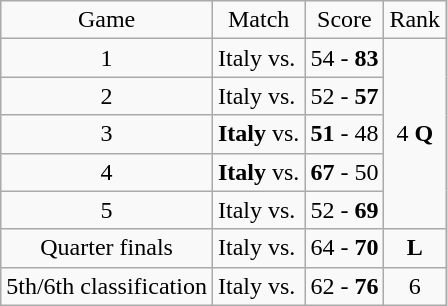<table class="wikitable">
<tr>
<td style="text-align:center;">Game</td>
<td style="text-align:center;">Match</td>
<td style="text-align:center;">Score</td>
<td style="text-align:center;">Rank</td>
</tr>
<tr>
<td style="text-align:center;">1</td>
<td>Italy vs. <strong></strong></td>
<td style="text-align:center;">54 - <strong>83</strong></td>
<td rowspan="5" style="text-align:center;">4 <strong>Q</strong></td>
</tr>
<tr>
<td style="text-align:center;">2</td>
<td>Italy vs. <strong></strong></td>
<td style="text-align:center;">52 - <strong>57</strong></td>
</tr>
<tr>
<td style="text-align:center;">3</td>
<td><strong>Italy</strong> vs. </td>
<td style="text-align:center;"><strong>51</strong> - 48</td>
</tr>
<tr>
<td style="text-align:center;">4</td>
<td><strong>Italy</strong> vs. </td>
<td style="text-align:center;"><strong>67</strong> - 50</td>
</tr>
<tr>
<td style="text-align:center;">5</td>
<td>Italy vs. <strong></strong></td>
<td style="text-align:center;">52 - <strong>69</strong></td>
</tr>
<tr>
<td style="text-align:center;">Quarter finals</td>
<td>Italy vs. <strong></strong></td>
<td style="text-align:center;">64 - <strong>70</strong></td>
<td style="text-align:center;"><strong>L</strong></td>
</tr>
<tr>
<td style="text-align:center;">5th/6th classification</td>
<td>Italy vs. <strong></strong></td>
<td style="text-align:center;">62 - <strong>76</strong></td>
<td style="text-align:center;">6</td>
</tr>
</table>
